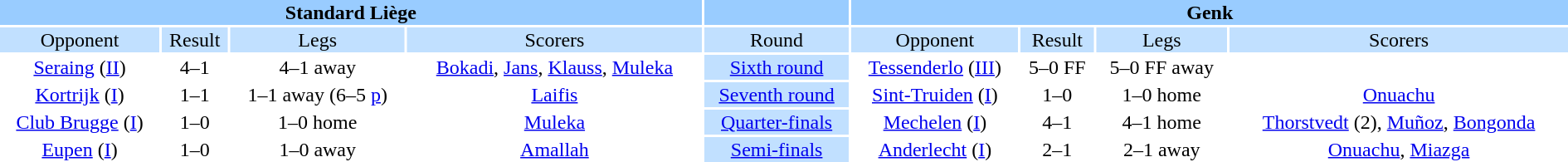<table width="100%" style="text-align:center">
<tr style="vertical-align:top; background:#9cf;">
<th colspan=4 style="width:1*">Standard Liège</th>
<th></th>
<th colspan=4 style="width:1*">Genk</th>
</tr>
<tr style="vertical-align:top; background:#c1e0ff;">
<td>Opponent</td>
<td>Result</td>
<td>Legs</td>
<td>Scorers</td>
<td style="background:#c1e0ff;">Round</td>
<td>Opponent</td>
<td>Result</td>
<td>Legs</td>
<td>Scorers</td>
</tr>
<tr>
<td><a href='#'>Seraing</a> (<a href='#'>II</a>)</td>
<td>4–1</td>
<td>4–1 away</td>
<td><a href='#'>Bokadi</a>, <a href='#'>Jans</a>, <a href='#'>Klauss</a>, <a href='#'>Muleka</a></td>
<td style="background:#c1e0ff;"><a href='#'>Sixth round</a></td>
<td><a href='#'>Tessenderlo</a> (<a href='#'>III</a>)</td>
<td>5–0 FF </td>
<td>5–0 FF away</td>
<td></td>
</tr>
<tr>
<td><a href='#'>Kortrijk</a> (<a href='#'>I</a>)</td>
<td>1–1</td>
<td>1–1 away  (6–5 <a href='#'>p</a>)</td>
<td><a href='#'>Laifis</a></td>
<td style="background:#c1e0ff;"><a href='#'>Seventh round</a></td>
<td><a href='#'>Sint-Truiden</a> (<a href='#'>I</a>)</td>
<td>1–0</td>
<td>1–0 home</td>
<td><a href='#'>Onuachu</a></td>
</tr>
<tr>
<td><a href='#'>Club Brugge</a> (<a href='#'>I</a>)</td>
<td>1–0</td>
<td>1–0 home</td>
<td><a href='#'>Muleka</a></td>
<td style="background:#c1e0ff;"><a href='#'>Quarter-finals</a></td>
<td><a href='#'>Mechelen</a> (<a href='#'>I</a>)</td>
<td>4–1</td>
<td>4–1 home</td>
<td><a href='#'>Thorstvedt</a> (2), <a href='#'>Muñoz</a>, <a href='#'>Bongonda</a></td>
</tr>
<tr>
<td><a href='#'>Eupen</a> (<a href='#'>I</a>)</td>
<td>1–0</td>
<td>1–0 away</td>
<td><a href='#'>Amallah</a></td>
<td style="background:#c1e0ff;"><a href='#'>Semi-finals</a></td>
<td><a href='#'>Anderlecht</a> (<a href='#'>I</a>)</td>
<td>2–1</td>
<td>2–1 away</td>
<td><a href='#'>Onuachu</a>, <a href='#'>Miazga</a> </td>
</tr>
</table>
